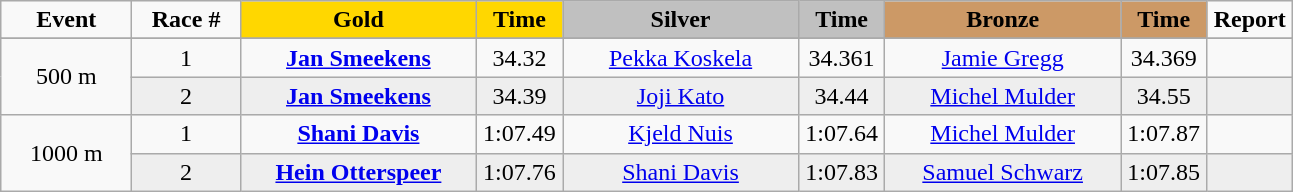<table class="wikitable">
<tr>
<td width="80" align="center"><strong>Event</strong></td>
<td width="65" align="center"><strong>Race #</strong></td>
<td width="150" bgcolor="gold" align="center"><strong>Gold</strong></td>
<td width="50" bgcolor="gold" align="center"><strong>Time</strong></td>
<td width="150" bgcolor="silver" align="center"><strong>Silver</strong></td>
<td width="50" bgcolor="silver" align="center"><strong>Time</strong></td>
<td width="150" bgcolor="#CC9966" align="center"><strong>Bronze</strong></td>
<td width="50" bgcolor="#CC9966" align="center"><strong>Time</strong></td>
<td width="50" align="center"><strong>Report</strong></td>
</tr>
<tr bgcolor="#cccccc">
</tr>
<tr>
<td rowspan=2 align="center">500 m</td>
<td align="center">1</td>
<td align="center"><strong><a href='#'>Jan Smeekens</a></strong><br><small></small></td>
<td align="center">34.32</td>
<td align="center"><a href='#'>Pekka Koskela</a><br><small></small></td>
<td align="center">34.361</td>
<td align="center"><a href='#'>Jamie Gregg</a><br><small></small></td>
<td align="center">34.369</td>
<td align="center"></td>
</tr>
<tr bgcolor="#eeeeee">
<td align="center">2</td>
<td align="center"><strong><a href='#'>Jan Smeekens</a></strong><br><small></small></td>
<td align="center">34.39</td>
<td align="center"><a href='#'>Joji Kato</a><br><small></small></td>
<td align="center">34.44</td>
<td align="center"><a href='#'>Michel Mulder</a><br><small></small></td>
<td align="center">34.55</td>
<td align="center"></td>
</tr>
<tr>
<td rowspan=2 align="center">1000 m</td>
<td align="center">1</td>
<td align="center"><strong><a href='#'>Shani Davis</a></strong><br><small></small></td>
<td align="center">1:07.49</td>
<td align="center"><a href='#'>Kjeld Nuis</a><br><small></small></td>
<td align="center">1:07.64</td>
<td align="center"><a href='#'>Michel Mulder</a><br><small></small></td>
<td align="center">1:07.87</td>
<td align="center"></td>
</tr>
<tr bgcolor="#eeeeee">
<td align="center">2</td>
<td align="center"><strong><a href='#'>Hein Otterspeer</a></strong><br><small></small></td>
<td align="center">1:07.76</td>
<td align="center"><a href='#'>Shani Davis</a><br><small></small></td>
<td align="center">1:07.83</td>
<td align="center"><a href='#'>Samuel Schwarz</a><br><small></small></td>
<td align="center">1:07.85</td>
<td align="center"></td>
</tr>
</table>
